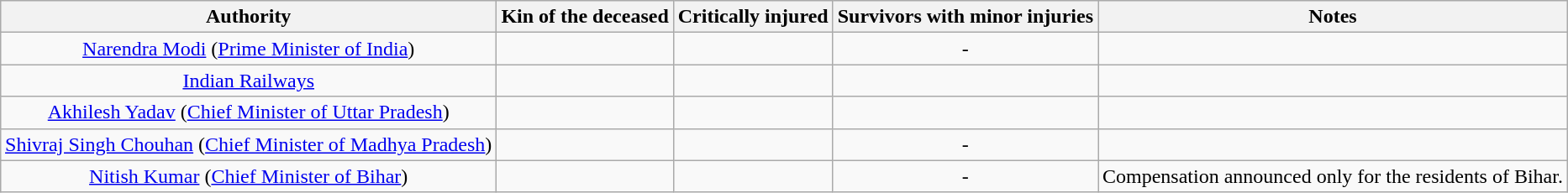<table class="wikitable" style="margin-left: auto; margin-right: auto; text-align:center; border: none;">
<tr>
<th>Authority</th>
<th>Kin of the deceased</th>
<th>Critically injured</th>
<th>Survivors with minor injuries</th>
<th>Notes</th>
</tr>
<tr>
<td><a href='#'>Narendra Modi</a> (<a href='#'>Prime Minister of India</a>)</td>
<td></td>
<td></td>
<td>-</td>
<td></td>
</tr>
<tr>
<td><a href='#'>Indian Railways</a></td>
<td></td>
<td></td>
<td></td>
<td></td>
</tr>
<tr>
<td><a href='#'>Akhilesh Yadav</a> (<a href='#'>Chief Minister of Uttar Pradesh</a>)</td>
<td></td>
<td></td>
<td></td>
<td></td>
</tr>
<tr>
<td><a href='#'>Shivraj Singh Chouhan</a> (<a href='#'>Chief Minister of Madhya Pradesh</a>)</td>
<td></td>
<td></td>
<td>-</td>
<td></td>
</tr>
<tr>
<td><a href='#'>Nitish Kumar</a> (<a href='#'>Chief Minister of Bihar</a>)</td>
<td></td>
<td></td>
<td>-</td>
<td>Compensation announced only for the residents of Bihar.</td>
</tr>
</table>
